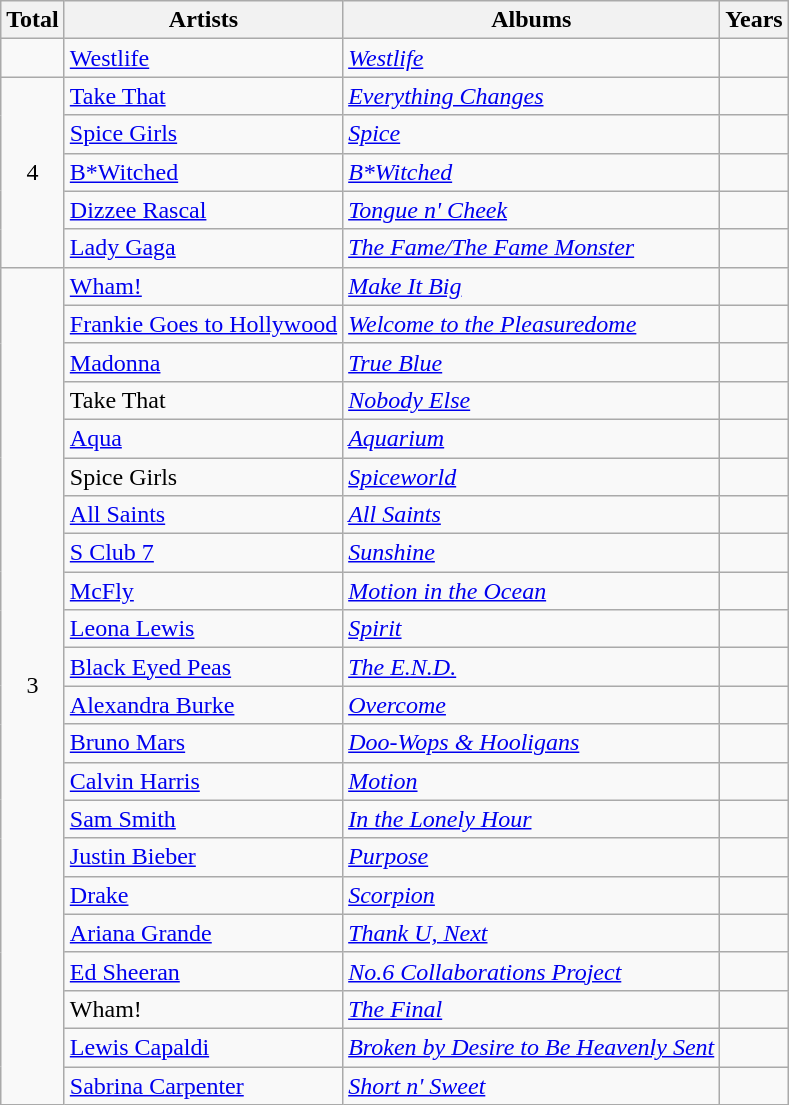<table class="wikitable sortable">
<tr>
<th>Total</th>
<th>Artists</th>
<th>Albums</th>
<th>Years</th>
</tr>
<tr>
<td></td>
<td><a href='#'>Westlife</a></td>
<td><em><a href='#'>Westlife</a></em></td>
<td></td>
</tr>
<tr>
<td rowspan=5 style="text-align:center;">4</td>
<td><a href='#'>Take That</a></td>
<td><em><a href='#'>Everything Changes</a></em></td>
<td></td>
</tr>
<tr>
<td><a href='#'>Spice Girls</a></td>
<td><em><a href='#'>Spice</a></em></td>
<td></td>
</tr>
<tr>
<td><a href='#'>B*Witched</a></td>
<td><em><a href='#'>B*Witched</a></em></td>
<td></td>
</tr>
<tr>
<td><a href='#'>Dizzee Rascal</a></td>
<td><em><a href='#'>Tongue n' Cheek</a></em></td>
<td></td>
</tr>
<tr>
<td><a href='#'>Lady Gaga</a></td>
<td><em><a href='#'>The Fame/The Fame Monster</a></em></td>
<td></td>
</tr>
<tr>
<td rowspan=22 style="text-align:center;">3</td>
<td><a href='#'>Wham!</a></td>
<td><em><a href='#'>Make It Big</a></em></td>
<td></td>
</tr>
<tr>
<td><a href='#'>Frankie Goes to Hollywood</a></td>
<td><em><a href='#'>Welcome to the Pleasuredome</a></em></td>
<td></td>
</tr>
<tr>
<td><a href='#'>Madonna</a></td>
<td><em><a href='#'>True Blue</a></em></td>
<td></td>
</tr>
<tr>
<td>Take That</td>
<td><em><a href='#'>Nobody Else</a></em></td>
<td></td>
</tr>
<tr>
<td><a href='#'>Aqua</a></td>
<td><em><a href='#'>Aquarium</a></em></td>
<td></td>
</tr>
<tr>
<td>Spice Girls</td>
<td><em><a href='#'>Spiceworld</a></em></td>
<td></td>
</tr>
<tr>
<td><a href='#'>All Saints</a></td>
<td><em><a href='#'>All Saints</a></em></td>
<td></td>
</tr>
<tr>
<td><a href='#'>S Club 7</a></td>
<td><em><a href='#'>Sunshine</a></em></td>
<td></td>
</tr>
<tr>
<td><a href='#'>McFly</a></td>
<td><em><a href='#'>Motion in the Ocean</a></em></td>
<td></td>
</tr>
<tr>
<td><a href='#'>Leona Lewis</a></td>
<td><em><a href='#'>Spirit</a></em></td>
<td></td>
</tr>
<tr>
<td><a href='#'>Black Eyed Peas</a></td>
<td><em><a href='#'>The E.N.D.</a></em></td>
<td></td>
</tr>
<tr>
<td><a href='#'>Alexandra Burke</a></td>
<td><em><a href='#'>Overcome</a></em></td>
<td></td>
</tr>
<tr>
<td><a href='#'>Bruno Mars</a></td>
<td><em><a href='#'>Doo-Wops & Hooligans</a></em></td>
<td></td>
</tr>
<tr>
<td><a href='#'>Calvin Harris</a></td>
<td><em><a href='#'>Motion</a></em></td>
<td></td>
</tr>
<tr>
<td><a href='#'>Sam Smith</a></td>
<td><em><a href='#'>In the Lonely Hour</a></em></td>
<td></td>
</tr>
<tr>
<td><a href='#'>Justin Bieber</a></td>
<td><em><a href='#'>Purpose</a></em></td>
<td></td>
</tr>
<tr>
<td><a href='#'>Drake</a></td>
<td><em><a href='#'>Scorpion</a></em></td>
<td></td>
</tr>
<tr>
<td><a href='#'>Ariana Grande</a></td>
<td><em><a href='#'>Thank U, Next</a></em></td>
<td></td>
</tr>
<tr>
<td><a href='#'>Ed Sheeran</a></td>
<td><em><a href='#'>No.6 Collaborations Project</a></em></td>
<td></td>
</tr>
<tr>
<td>Wham!</td>
<td><em><a href='#'>The Final</a></em></td>
<td></td>
</tr>
<tr>
<td><a href='#'>Lewis Capaldi</a></td>
<td><em><a href='#'>Broken by Desire to Be Heavenly Sent</a></em></td>
<td></td>
</tr>
<tr>
<td><a href='#'>Sabrina Carpenter</a></td>
<td><em><a href='#'>Short n' Sweet</a></em></td>
<td></td>
</tr>
</table>
